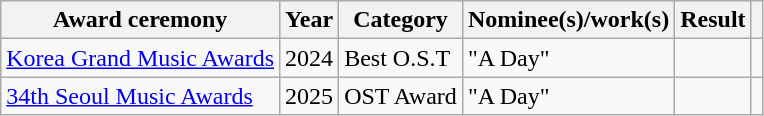<table class="wikitable sortable plainrowheaders">
<tr>
<th scope="col">Award ceremony</th>
<th scope="col">Year</th>
<th scope="col">Category</th>
<th scope="col">Nominee(s)/work(s)</th>
<th scope="col">Result</th>
<th scope="col" class="unsortable"></th>
</tr>
<tr>
<td><a href='#'>Korea Grand Music Awards</a></td>
<td>2024</td>
<td>Best O.S.T</td>
<td>"A Day"</td>
<td></td>
<td style="text-align:center"></td>
</tr>
<tr>
<td><a href='#'>34th Seoul Music Awards</a></td>
<td>2025</td>
<td>OST Award</td>
<td>"A Day"</td>
<td></td>
<td style="text-align:center"></td>
</tr>
</table>
